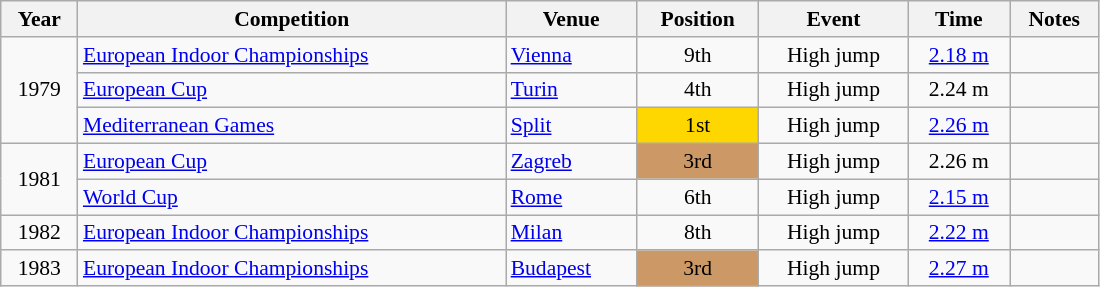<table class="wikitable sortable" width=58% style="font-size:90%; text-align:center;">
<tr>
<th>Year</th>
<th>Competition</th>
<th>Venue</th>
<th>Position</th>
<th>Event</th>
<th>Time</th>
<th>Notes</th>
</tr>
<tr>
<td rowspan=3>1979</td>
<td align=left><a href='#'>European Indoor Championships</a></td>
<td align=left> <a href='#'>Vienna</a></td>
<td>9th</td>
<td>High jump</td>
<td><a href='#'>2.18 m</a></td>
<td></td>
</tr>
<tr>
<td align=left><a href='#'>European Cup</a></td>
<td align=left> <a href='#'>Turin</a></td>
<td>4th</td>
<td>High jump</td>
<td>2.24 m</td>
<td></td>
</tr>
<tr>
<td align=left><a href='#'>Mediterranean Games</a></td>
<td align=left> <a href='#'>Split</a></td>
<td bgcolor=gold>1st</td>
<td>High jump</td>
<td><a href='#'>2.26 m</a></td>
<td></td>
</tr>
<tr>
<td rowspan=2>1981</td>
<td align=left><a href='#'>European Cup</a></td>
<td align=left> <a href='#'>Zagreb</a></td>
<td bgcolor=cc9966>3rd</td>
<td>High jump</td>
<td>2.26 m</td>
<td></td>
</tr>
<tr>
<td align=left><a href='#'>World Cup</a></td>
<td align=left> <a href='#'>Rome</a></td>
<td>6th</td>
<td>High jump</td>
<td><a href='#'>2.15 m</a></td>
<td></td>
</tr>
<tr>
<td>1982</td>
<td align=left><a href='#'>European Indoor Championships</a></td>
<td align=left> <a href='#'>Milan</a></td>
<td>8th</td>
<td>High jump</td>
<td><a href='#'>2.22 m</a></td>
<td></td>
</tr>
<tr>
<td>1983</td>
<td align=left><a href='#'>European Indoor Championships</a></td>
<td align=left> <a href='#'>Budapest</a></td>
<td bgcolor=cc9966>3rd</td>
<td>High jump</td>
<td><a href='#'>2.27 m</a></td>
<td> </td>
</tr>
</table>
